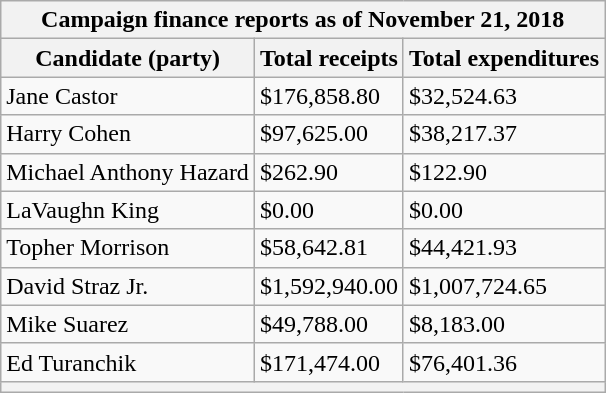<table class="wikitable sortable">
<tr>
<th colspan=4>Campaign finance reports as of November 21, 2018</th>
</tr>
<tr style="text-align:center;">
<th>Candidate (party)</th>
<th>Total receipts</th>
<th>Total expenditures</th>
</tr>
<tr>
<td>Jane Castor</td>
<td>$176,858.80</td>
<td>$32,524.63</td>
</tr>
<tr>
<td>Harry Cohen</td>
<td>$97,625.00</td>
<td>$38,217.37</td>
</tr>
<tr>
<td>Michael Anthony Hazard</td>
<td>$262.90</td>
<td>$122.90</td>
</tr>
<tr>
<td>LaVaughn King</td>
<td>$0.00</td>
<td>$0.00</td>
</tr>
<tr>
<td>Topher Morrison</td>
<td>$58,642.81</td>
<td>$44,421.93</td>
</tr>
<tr>
<td>David Straz Jr.</td>
<td>$1,592,940.00</td>
<td>$1,007,724.65</td>
</tr>
<tr>
<td>Mike Suarez</td>
<td>$49,788.00</td>
<td>$8,183.00</td>
</tr>
<tr>
<td>Ed Turanchik</td>
<td>$171,474.00</td>
<td>$76,401.36</td>
</tr>
<tr>
<th colspan="4"></th>
</tr>
</table>
